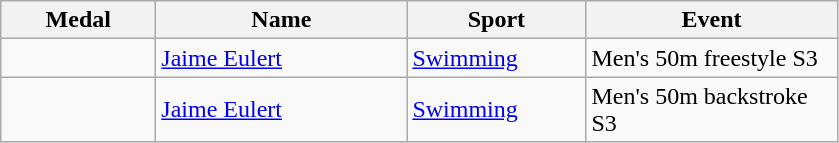<table class="wikitable">
<tr>
<th style="width:6em">Medal</th>
<th style="width:10em">Name</th>
<th style="width:7em">Sport</th>
<th style="width:10em">Event</th>
</tr>
<tr>
<td></td>
<td><a href='#'>Jaime Eulert</a></td>
<td><a href='#'>Swimming</a></td>
<td>Men's 50m freestyle S3</td>
</tr>
<tr>
<td></td>
<td><a href='#'>Jaime Eulert</a></td>
<td><a href='#'>Swimming</a></td>
<td>Men's 50m backstroke S3</td>
</tr>
</table>
